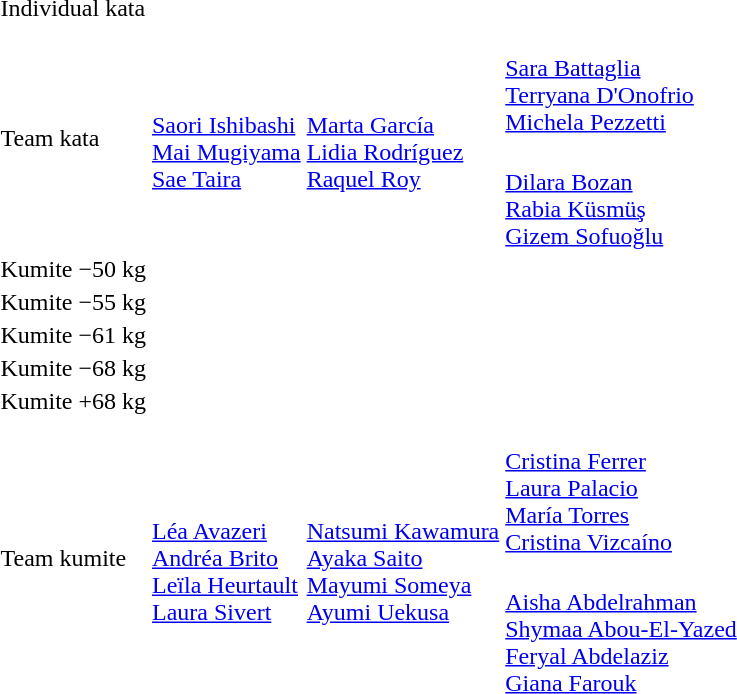<table>
<tr>
<td rowspan=2>Individual kata<br></td>
<td rowspan=2></td>
<td rowspan=2></td>
<td></td>
</tr>
<tr>
<td></td>
</tr>
<tr>
<td rowspan=2>Team kata<br></td>
<td rowspan=2><br><a href='#'>Saori Ishibashi</a><br><a href='#'>Mai Mugiyama</a><br><a href='#'>Sae Taira</a></td>
<td rowspan=2><br><a href='#'>Marta García</a><br><a href='#'>Lidia Rodríguez</a><br><a href='#'>Raquel Roy</a></td>
<td><br><a href='#'>Sara Battaglia</a><br><a href='#'>Terryana D'Onofrio</a><br><a href='#'>Michela Pezzetti</a></td>
</tr>
<tr>
<td><br><a href='#'>Dilara Bozan</a><br><a href='#'>Rabia Küsmüş</a><br><a href='#'>Gizem Sofuoğlu</a></td>
</tr>
<tr>
<td rowspan=2>Kumite −50 kg<br></td>
<td rowspan=2></td>
<td rowspan=2></td>
<td></td>
</tr>
<tr>
<td></td>
</tr>
<tr>
<td rowspan=2>Kumite −55 kg<br></td>
<td rowspan=2></td>
<td rowspan=2></td>
<td></td>
</tr>
<tr>
<td></td>
</tr>
<tr>
<td rowspan=2>Kumite −61 kg<br></td>
<td rowspan=2></td>
<td rowspan=2></td>
<td></td>
</tr>
<tr>
<td></td>
</tr>
<tr>
<td rowspan=2>Kumite −68 kg<br></td>
<td rowspan=2></td>
<td rowspan=2></td>
<td></td>
</tr>
<tr>
<td></td>
</tr>
<tr>
<td rowspan=2>Kumite +68 kg<br></td>
<td rowspan=2></td>
<td rowspan=2></td>
<td></td>
</tr>
<tr>
<td></td>
</tr>
<tr>
<td rowspan=2>Team kumite<br></td>
<td rowspan=2><br><a href='#'>Léa Avazeri</a><br><a href='#'>Andréa Brito</a><br><a href='#'>Leïla Heurtault</a><br><a href='#'>Laura Sivert</a></td>
<td rowspan=2><br><a href='#'>Natsumi Kawamura</a><br><a href='#'>Ayaka Saito</a><br><a href='#'>Mayumi Someya</a><br><a href='#'>Ayumi Uekusa</a></td>
<td><br><a href='#'>Cristina Ferrer</a><br><a href='#'>Laura Palacio</a><br><a href='#'>María Torres</a><br><a href='#'>Cristina Vizcaíno</a></td>
</tr>
<tr>
<td><br><a href='#'>Aisha Abdelrahman</a><br><a href='#'>Shymaa Abou-El-Yazed</a><br><a href='#'>Feryal Abdelaziz</a><br><a href='#'>Giana Farouk</a></td>
</tr>
</table>
